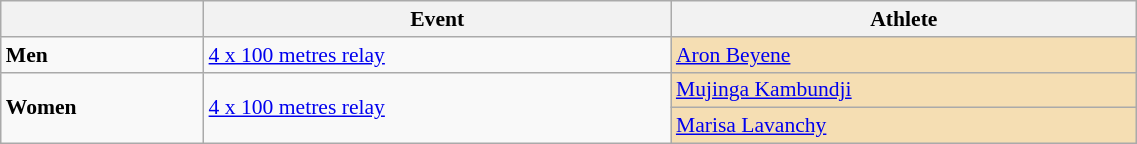<table class=wikitable style="font-size:90%" width=60%>
<tr>
<th></th>
<th>Event</th>
<th>Athlete</th>
</tr>
<tr>
<td><strong>Men</strong></td>
<td><a href='#'>4 x 100 metres relay</a></td>
<td bgcolor="wheat"><a href='#'>Aron Beyene</a></td>
</tr>
<tr>
<td rowspan=2><strong>Women</strong></td>
<td rowspan=2><a href='#'>4 x 100 metres relay</a></td>
<td bgcolor="wheat"><a href='#'>Mujinga Kambundji</a></td>
</tr>
<tr>
<td bgcolor="wheat"><a href='#'>Marisa Lavanchy</a></td>
</tr>
</table>
